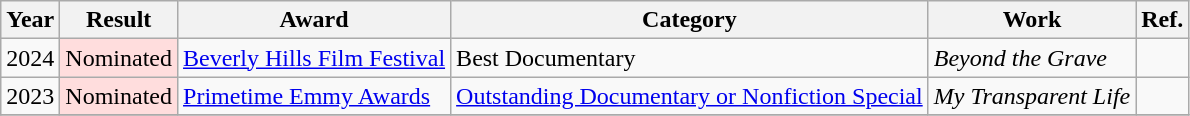<table class="wikitable">
<tr>
<th>Year</th>
<th>Result</th>
<th>Award</th>
<th>Category</th>
<th>Work</th>
<th>Ref.</th>
</tr>
<tr>
<td>2024</td>
<td style="background: #ffdddd">Nominated</td>
<td><a href='#'>Beverly Hills Film Festival</a></td>
<td>Best Documentary</td>
<td><em>Beyond the Grave</em></td>
<td></td>
</tr>
<tr>
<td>2023</td>
<td style="background: #ffdddd">Nominated</td>
<td><a href='#'>Primetime Emmy Awards</a></td>
<td><a href='#'>Outstanding Documentary or Nonfiction Special</a></td>
<td><em>My Transparent Life</em></td>
<td></td>
</tr>
<tr>
</tr>
</table>
